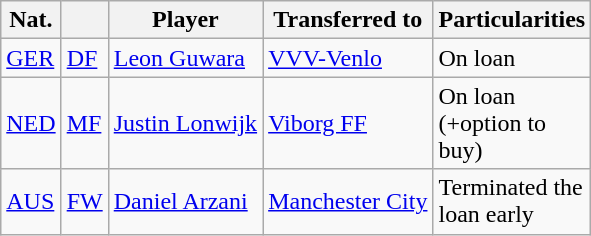<table class="wikitable plainrowheaders sortable">
<tr>
<th>Nat.</th>
<th></th>
<th scope=col>Player</th>
<th>Transferred to</th>
<th !scope=col; style="width: 65px;">Particularities</th>
</tr>
<tr>
<td><strong></strong> <a href='#'>GER</a></td>
<td><a href='#'>DF</a></td>
<td><a href='#'>Leon Guwara</a></td>
<td><strong></strong> <a href='#'>VVV-Venlo</a></td>
<td>On loan</td>
</tr>
<tr>
<td><strong></strong> <a href='#'>NED</a></td>
<td><a href='#'>MF</a></td>
<td><a href='#'>Justin Lonwijk</a></td>
<td><strong></strong> <a href='#'>Viborg FF</a></td>
<td>On loan (+option to buy)</td>
</tr>
<tr>
<td><strong></strong> <a href='#'>AUS</a></td>
<td><a href='#'>FW</a></td>
<td><a href='#'>Daniel Arzani</a></td>
<td><strong></strong> <a href='#'>Manchester City</a></td>
<td>Terminated the loan early</td>
</tr>
</table>
